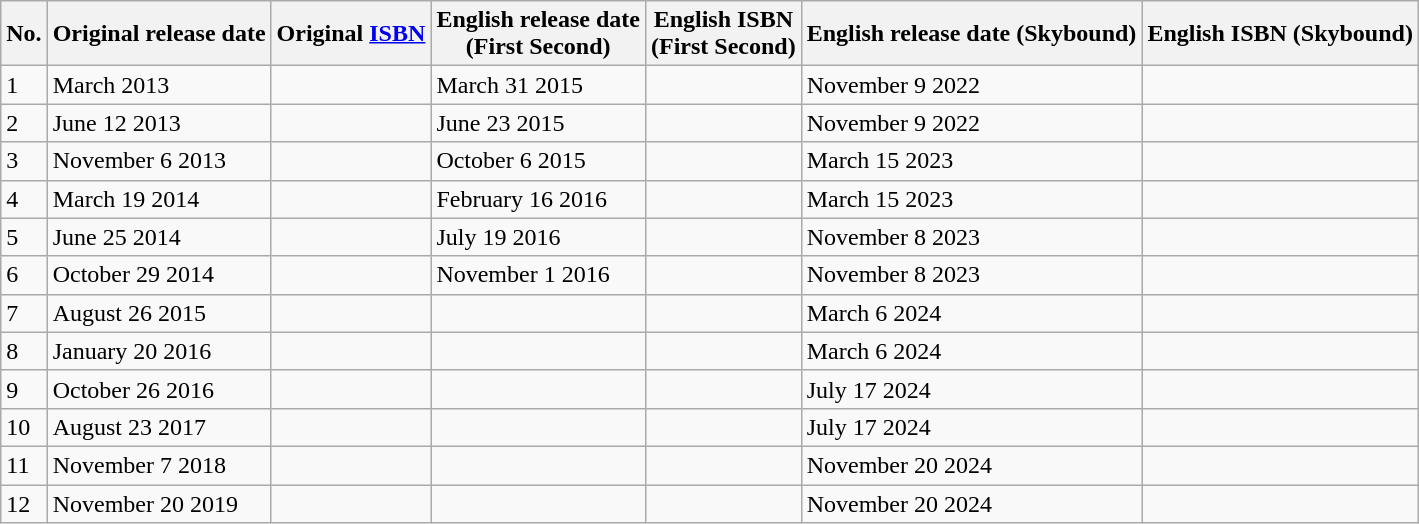<table class="wikitable">
<tr>
<th>No.</th>
<th>Original release date</th>
<th>Original <a href='#'>ISBN</a></th>
<th>English release date<br>(First Second)</th>
<th>English ISBN<br>(First Second)</th>
<th>English release date (Skybound)</th>
<th>English ISBN (Skybound)</th>
</tr>
<tr>
<td>1</td>
<td>March 2013</td>
<td></td>
<td>March 31 2015</td>
<td></td>
<td>November 9 2022</td>
<td></td>
</tr>
<tr>
<td>2</td>
<td>June 12 2013</td>
<td></td>
<td>June 23 2015</td>
<td></td>
<td>November 9 2022</td>
<td></td>
</tr>
<tr>
<td>3</td>
<td>November 6 2013</td>
<td></td>
<td>October 6 2015</td>
<td></td>
<td>March 15 2023</td>
<td></td>
</tr>
<tr>
<td>4</td>
<td>March 19 2014</td>
<td></td>
<td>February 16 2016</td>
<td></td>
<td>March 15 2023</td>
<td></td>
</tr>
<tr>
<td>5</td>
<td>June 25 2014</td>
<td></td>
<td>July 19 2016</td>
<td></td>
<td>November 8 2023</td>
<td></td>
</tr>
<tr>
<td>6</td>
<td>October 29 2014</td>
<td></td>
<td>November 1 2016</td>
<td></td>
<td>November 8 2023</td>
<td></td>
</tr>
<tr>
<td>7</td>
<td>August 26 2015</td>
<td></td>
<td></td>
<td></td>
<td>March 6 2024</td>
<td></td>
</tr>
<tr>
<td>8</td>
<td>January 20 2016</td>
<td></td>
<td></td>
<td></td>
<td>March 6 2024</td>
<td></td>
</tr>
<tr>
<td>9</td>
<td>October 26 2016</td>
<td></td>
<td></td>
<td></td>
<td>July 17 2024</td>
<td></td>
</tr>
<tr>
<td>10</td>
<td>August 23 2017</td>
<td></td>
<td></td>
<td></td>
<td>July 17 2024</td>
<td></td>
</tr>
<tr>
<td>11</td>
<td>November 7 2018</td>
<td></td>
<td></td>
<td></td>
<td>November 20 2024</td>
<td></td>
</tr>
<tr>
<td>12</td>
<td>November 20 2019</td>
<td></td>
<td></td>
<td></td>
<td>November 20 2024</td>
<td></td>
</tr>
</table>
